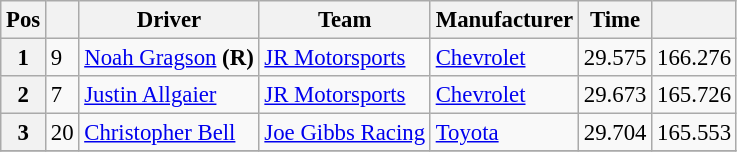<table class="wikitable" style="font-size:95%">
<tr>
<th>Pos</th>
<th></th>
<th>Driver</th>
<th>Team</th>
<th>Manufacturer</th>
<th>Time</th>
<th></th>
</tr>
<tr>
<th>1</th>
<td>9</td>
<td><a href='#'>Noah Gragson</a> <strong>(R)</strong></td>
<td><a href='#'>JR Motorsports</a></td>
<td><a href='#'>Chevrolet</a></td>
<td>29.575</td>
<td>166.276</td>
</tr>
<tr>
<th>2</th>
<td>7</td>
<td><a href='#'>Justin Allgaier</a></td>
<td><a href='#'>JR Motorsports</a></td>
<td><a href='#'>Chevrolet</a></td>
<td>29.673</td>
<td>165.726</td>
</tr>
<tr>
<th>3</th>
<td>20</td>
<td><a href='#'>Christopher Bell</a></td>
<td><a href='#'>Joe Gibbs Racing</a></td>
<td><a href='#'>Toyota</a></td>
<td>29.704</td>
<td>165.553</td>
</tr>
<tr>
</tr>
</table>
